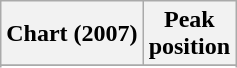<table class="wikitable sortable plainrowheaders" style="text-align:center;">
<tr>
<th>Chart (2007)</th>
<th>Peak<br>position</th>
</tr>
<tr>
</tr>
<tr>
</tr>
<tr>
</tr>
</table>
